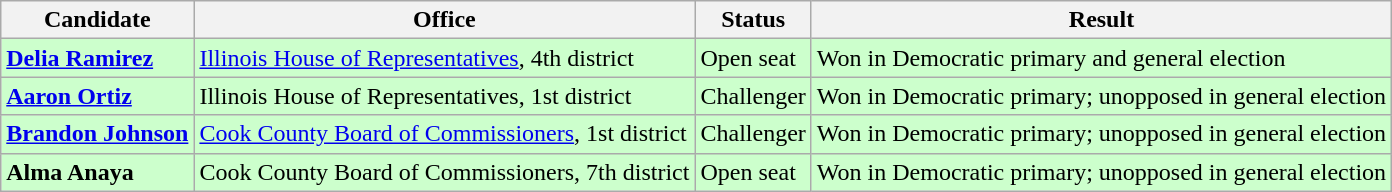<table class="wikitable mw-collapsible">
<tr>
<th>Candidate</th>
<th>Office</th>
<th>Status</th>
<th>Result</th>
</tr>
<tr bgcolor=ccffcc>
<td><strong><a href='#'>Delia Ramirez</a></strong></td>
<td><a href='#'>Illinois House of Representatives</a>, 4th district</td>
<td>Open seat</td>
<td>Won in Democratic primary and general election</td>
</tr>
<tr bgcolor=ccffcc>
<td><strong><a href='#'>Aaron Ortiz</a></strong></td>
<td>Illinois House of Representatives, 1st district</td>
<td>Challenger</td>
<td>Won in Democratic primary; unopposed in general election</td>
</tr>
<tr bgcolor=ccffcc>
<td><strong><a href='#'>Brandon Johnson</a></strong></td>
<td><a href='#'>Cook County Board of Commissioners</a>, 1st district</td>
<td>Challenger</td>
<td>Won in Democratic primary; unopposed in general election</td>
</tr>
<tr bgcolor=ccffcc>
<td><strong>Alma Anaya</strong></td>
<td>Cook County Board of Commissioners, 7th district</td>
<td>Open seat</td>
<td>Won in Democratic primary; unopposed in general election</td>
</tr>
</table>
